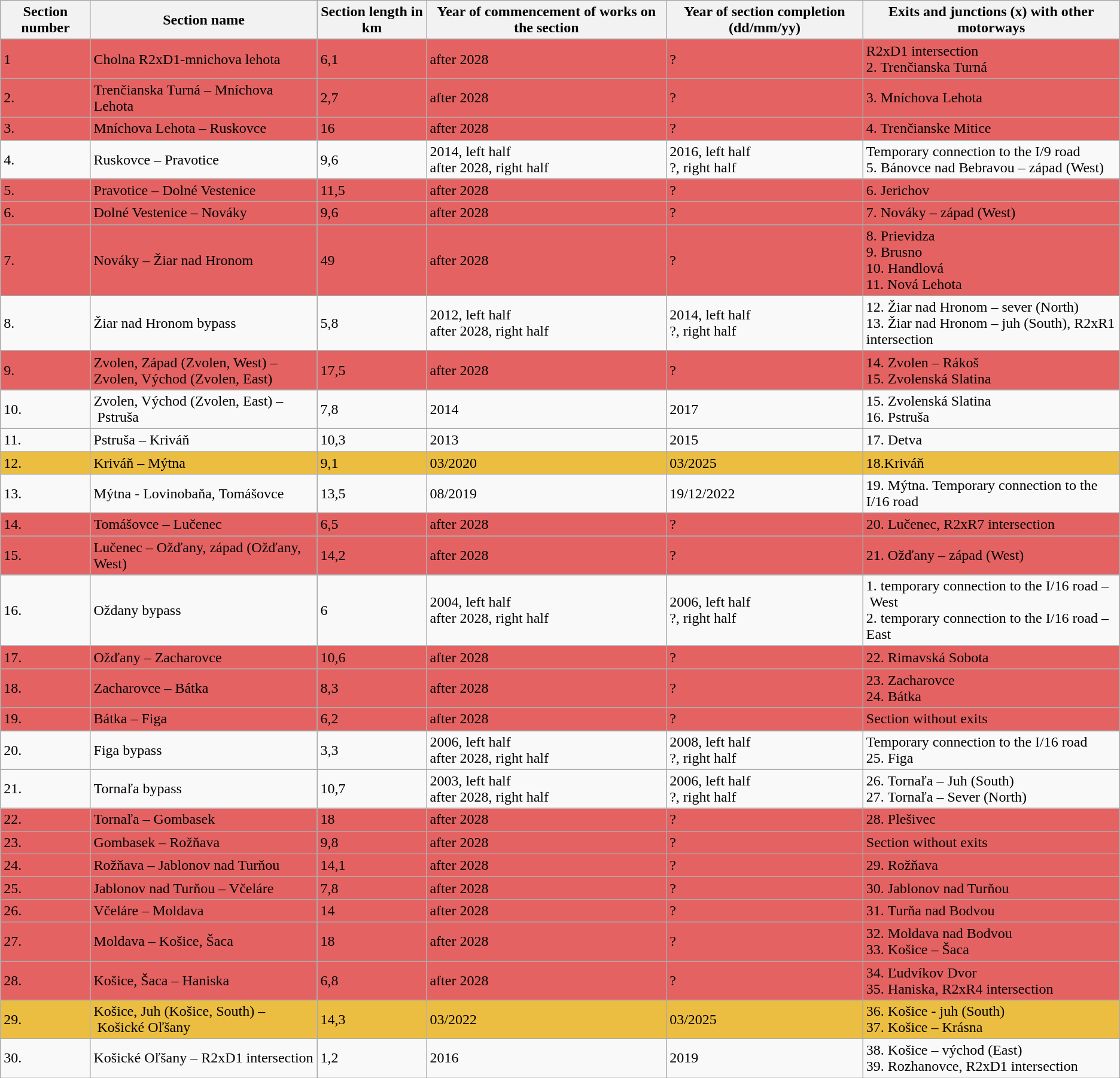<table class="wikitable sortable">
<tr>
<th>Section number</th>
<th>Section name</th>
<th>Section length in km</th>
<th>Year of commencement of works on the section</th>
<th>Year of section completion (dd/mm/yy)</th>
<th>Exits and junctions (x) with other motorways</th>
</tr>
<tr style="background-color: #e56262">
<td>1</td>
<td>Cholna R2xD1-mnichova lehota</td>
<td>6,1</td>
<td>after 2028</td>
<td>?</td>
<td>R2xD1 intersection<br>2. Trenčianska Turná</td>
</tr>
<tr style="background-color: #e56262">
<td>2.</td>
<td>Trenčianska Turná – Mníchova Lehota</td>
<td>2,7</td>
<td>after 2028</td>
<td>?</td>
<td>3. Mníchova Lehota</td>
</tr>
<tr style="background-color: #e56262">
<td>3.</td>
<td>Mníchova Lehota – Ruskovce</td>
<td>16</td>
<td>after 2028</td>
<td>?</td>
<td>4. Trenčianske Mitice</td>
</tr>
<tr>
<td>4.</td>
<td>Ruskovce – Pravotice</td>
<td>9,6</td>
<td>2014, left half<br>after 2028, right half</td>
<td>2016, left half<br>?, right half</td>
<td>Temporary connection to the I/9 road<br>5. Bánovce nad Bebravou – západ (West)</td>
</tr>
<tr style="background-color: #e56262">
<td>5.</td>
<td>Pravotice – Dolné Vestenice</td>
<td>11,5</td>
<td>after 2028</td>
<td>?</td>
<td>6. Jerichov</td>
</tr>
<tr style="background-color: #e56262">
<td>6.</td>
<td>Dolné Vestenice – Nováky</td>
<td>9,6</td>
<td>after 2028</td>
<td>?</td>
<td>7. Nováky – západ (West)</td>
</tr>
<tr style="background-color: #e56262">
<td>7.</td>
<td>Nováky – Žiar nad Hronom</td>
<td>49</td>
<td>after 2028</td>
<td>?</td>
<td>8. Prievidza<br>9. Brusno<br>10. Handlová<br>11. Nová Lehota</td>
</tr>
<tr>
<td>8.</td>
<td>Žiar nad Hronom bypass</td>
<td>5,8</td>
<td>2012, left half<br>after 2028, right half</td>
<td>2014, left half<br>?, right half</td>
<td>12. Žiar nad Hronom – sever (North)<br>13. Žiar nad Hronom – juh (South), R2xR1 intersection</td>
</tr>
<tr style="background-color: #e56262">
<td>9.</td>
<td>Zvolen, Západ (Zvolen, West) –<br>Zvolen, Východ (Zvolen, East)</td>
<td>17,5</td>
<td>after 2028</td>
<td>?</td>
<td>14. Zvolen – Rákoš<br>15. Zvolenská Slatina</td>
</tr>
<tr>
<td>10.</td>
<td>Zvolen, Východ (Zvolen, East) – Pstruša</td>
<td>7,8</td>
<td>2014</td>
<td>2017</td>
<td>15. Zvolenská Slatina<br>16. Pstruša</td>
</tr>
<tr>
<td>11.</td>
<td>Pstruša – Kriváň</td>
<td>10,3</td>
<td>2013</td>
<td>2015</td>
<td>17. Detva</td>
</tr>
<tr style="background-color: #ebbd41">
<td>12.</td>
<td>Kriváň – Mýtna</td>
<td>9,1</td>
<td>03/2020</td>
<td>03/2025</td>
<td>18.Kriváň</td>
</tr>
<tr>
<td>13.</td>
<td>Mýtna - Lovinobaňa, Tomášovce</td>
<td>13,5</td>
<td>08/2019</td>
<td>19/12/2022</td>
<td>19. Mýtna. Temporary connection to the I/16 road</td>
</tr>
<tr style="background-color: #e56262">
<td>14.</td>
<td>Tomášovce – Lučenec</td>
<td>6,5</td>
<td>after 2028</td>
<td>?</td>
<td>20. Lučenec, R2xR7 intersection</td>
</tr>
<tr style="background-color: #e56262">
<td>15.</td>
<td>Lučenec – Ožďany, západ  (Ožďany, West)</td>
<td>14,2</td>
<td>after 2028</td>
<td>?</td>
<td>21. Ožďany – západ (West)</td>
</tr>
<tr>
<td>16.</td>
<td>Oždany bypass</td>
<td>6</td>
<td>2004, left half<br>after 2028, right half</td>
<td>2006, left half<br>?, right half</td>
<td>1. temporary connection to the I/16 road – West<br>2. temporary connection to the I/16 road – East</td>
</tr>
<tr style="background-color: #e56262">
<td>17.</td>
<td>Ožďany – Zacharovce</td>
<td>10,6</td>
<td>after 2028</td>
<td>?</td>
<td>22. Rimavská Sobota</td>
</tr>
<tr style="background-color: #e56262">
<td>18.</td>
<td>Zacharovce – Bátka</td>
<td>8,3</td>
<td>after 2028</td>
<td>?</td>
<td>23. Zacharovce<br>24. Bátka</td>
</tr>
<tr style="background-color: #e56262">
<td>19.</td>
<td>Bátka – Figa</td>
<td>6,2</td>
<td>after 2028</td>
<td>?</td>
<td>Section without exits</td>
</tr>
<tr>
<td>20.</td>
<td>Figa bypass</td>
<td>3,3</td>
<td>2006, left half<br>after 2028, right half</td>
<td>2008, left half<br>?, right half</td>
<td>Temporary connection to the I/16 road<br>25. Figa</td>
</tr>
<tr>
<td>21.</td>
<td>Tornaľa bypass</td>
<td>10,7</td>
<td>2003, left half<br>after 2028, right half</td>
<td>2006, left half<br>?, right half</td>
<td>26. Tornaľa – Juh (South)<br>27. Tornaľa – Sever (North)</td>
</tr>
<tr style="background-color: #e56262">
<td>22.</td>
<td>Tornaľa – Gombasek</td>
<td>18</td>
<td>after 2028</td>
<td>?</td>
<td>28. Plešivec</td>
</tr>
<tr style="background-color: #e56262">
<td>23.</td>
<td>Gombasek – Rožňava</td>
<td>9,8</td>
<td>after 2028</td>
<td>?</td>
<td>Section without exits</td>
</tr>
<tr style="background-color: #e56262">
<td>24.</td>
<td>Rožňava – Jablonov nad Turňou</td>
<td>14,1</td>
<td>after 2028</td>
<td>?</td>
<td>29. Rožňava</td>
</tr>
<tr style="background-color: #e56262">
<td>25.</td>
<td>Jablonov nad Turňou – Včeláre</td>
<td>7,8</td>
<td>after 2028</td>
<td>?</td>
<td>30. Jablonov nad Turňou</td>
</tr>
<tr style="background-color: #e56262">
<td>26.</td>
<td>Včeláre – Moldava</td>
<td>14</td>
<td>after 2028</td>
<td>?</td>
<td>31. Turňa nad Bodvou</td>
</tr>
<tr style="background-color: #e56262">
<td>27.</td>
<td>Moldava – Košice, Šaca</td>
<td>18</td>
<td>after 2028</td>
<td>?</td>
<td>32. Moldava nad Bodvou<br>33. Košice – Šaca</td>
</tr>
<tr style="background-color: #e56262">
<td>28.</td>
<td>Košice, Šaca – Haniska</td>
<td>6,8</td>
<td>after 2028</td>
<td>?</td>
<td>34. Ľudvíkov Dvor<br>35. Haniska, R2xR4 intersection</td>
</tr>
<tr style="background-color: #ebbd41">
<td>29.</td>
<td>Košice, Juh (Košice, South) – Košické Oľšany</td>
<td>14,3</td>
<td>03/2022</td>
<td>03/2025</td>
<td>36. Košice - juh (South)<br>37. Košice – Krásna</td>
</tr>
<tr>
<td>30.</td>
<td>Košické Oľšany – R2xD1 intersection</td>
<td>1,2</td>
<td>2016</td>
<td>2019</td>
<td>38. Košice – východ (East)<br>39. Rozhanovce, R2xD1 intersection</td>
</tr>
</table>
